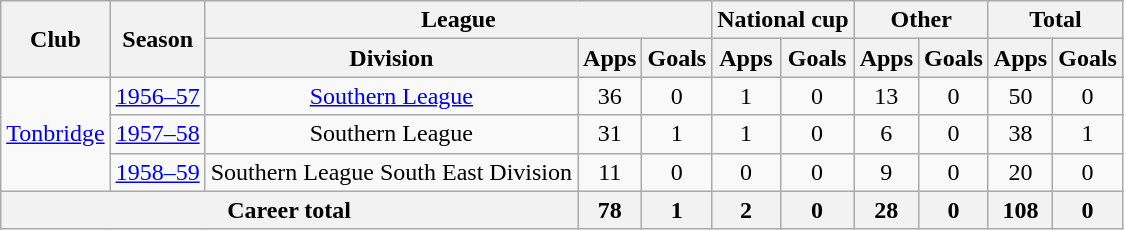<table class="wikitable" style="text-align:center">
<tr>
<th rowspan="2">Club</th>
<th rowspan="2">Season</th>
<th colspan="3">League</th>
<th colspan="2">National cup</th>
<th colspan="2">Other</th>
<th colspan="2">Total</th>
</tr>
<tr>
<th>Division</th>
<th>Apps</th>
<th>Goals</th>
<th>Apps</th>
<th>Goals</th>
<th>Apps</th>
<th>Goals</th>
<th>Apps</th>
<th>Goals</th>
</tr>
<tr>
<td rowspan="3"><a href='#'>Tonbridge</a></td>
<td><a href='#'>1956–57</a></td>
<td><a href='#'>Southern League</a></td>
<td>36</td>
<td>0</td>
<td>1</td>
<td>0</td>
<td>13</td>
<td>0</td>
<td>50</td>
<td>0</td>
</tr>
<tr>
<td><a href='#'>1957–58</a></td>
<td>Southern League</td>
<td>31</td>
<td>1</td>
<td>1</td>
<td>0</td>
<td>6</td>
<td>0</td>
<td>38</td>
<td>1</td>
</tr>
<tr>
<td><a href='#'>1958–59</a></td>
<td>Southern League South East Division</td>
<td>11</td>
<td>0</td>
<td>0</td>
<td>0</td>
<td>9</td>
<td>0</td>
<td>20</td>
<td>0</td>
</tr>
<tr>
<th colspan="3">Career total</th>
<th>78</th>
<th>1</th>
<th>2</th>
<th>0</th>
<th>28</th>
<th>0</th>
<th>108</th>
<th>0</th>
</tr>
</table>
